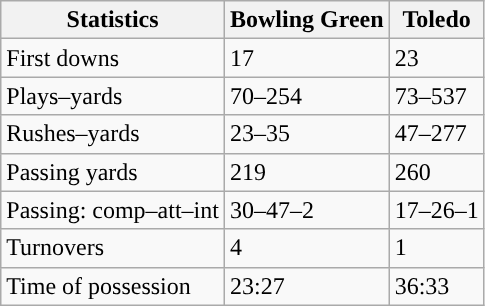<table class="wikitable" style="float:left">
<tr>
<th>Statistics</th>
<th>Bowling Green</th>
<th>Toledo</th>
</tr>
<tr>
<td>First downs</td>
<td>17</td>
<td>23</td>
</tr>
<tr>
<td>Plays–yards</td>
<td>70–254</td>
<td>73–537</td>
</tr>
<tr>
<td>Rushes–yards</td>
<td>23–35</td>
<td>47–277</td>
</tr>
<tr>
<td>Passing yards</td>
<td>219</td>
<td>260</td>
</tr>
<tr>
<td>Passing: comp–att–int</td>
<td>30–47–2</td>
<td>17–26–1</td>
</tr>
<tr>
<td>Turnovers</td>
<td>4</td>
<td>1</td>
</tr>
<tr>
<td>Time of possession</td>
<td>23:27</td>
<td>36:33</td>
</tr>
</table>
